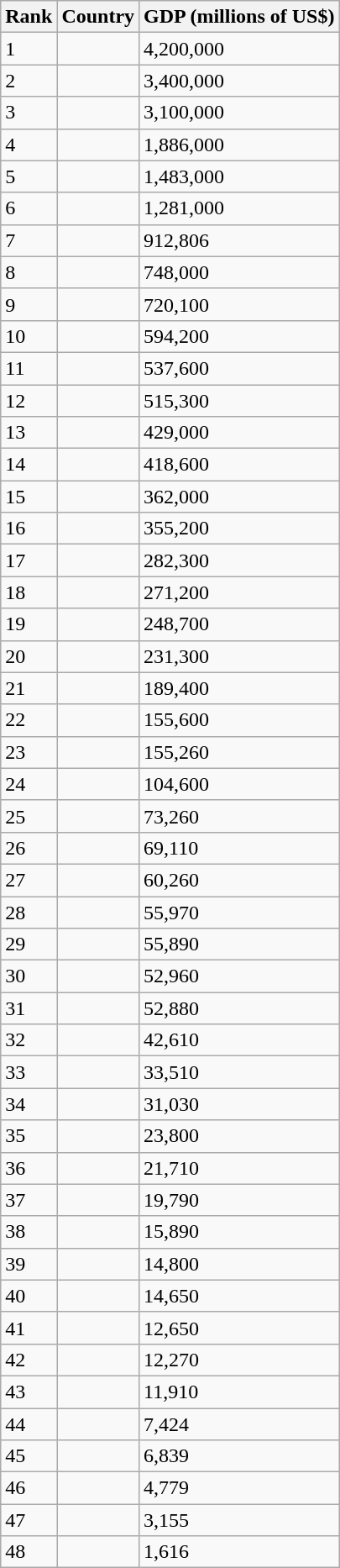<table class="wikitable sortable">
<tr>
<th style="width:2em;" ! data-sort-type="number">Rank</th>
<th>Country</th>
<th>GDP (millions of US$)</th>
</tr>
<tr>
<td>1</td>
<td></td>
<td>4,200,000</td>
</tr>
<tr>
<td>2</td>
<td></td>
<td>3,400,000</td>
</tr>
<tr>
<td>3</td>
<td></td>
<td>3,100,000</td>
</tr>
<tr>
<td>4</td>
<td></td>
<td>1,886,000</td>
</tr>
<tr>
<td>5</td>
<td></td>
<td>1,483,000</td>
</tr>
<tr>
<td>6</td>
<td></td>
<td>1,281,000</td>
</tr>
<tr>
<td>7</td>
<td></td>
<td>912,806</td>
</tr>
<tr>
<td>8</td>
<td></td>
<td>748,000</td>
</tr>
<tr>
<td>9</td>
<td></td>
<td>720,100</td>
</tr>
<tr>
<td>10</td>
<td></td>
<td>594,200</td>
</tr>
<tr>
<td>11</td>
<td></td>
<td>537,600</td>
</tr>
<tr>
<td>12</td>
<td></td>
<td>515,300</td>
</tr>
<tr>
<td>13</td>
<td></td>
<td>429,000</td>
</tr>
<tr>
<td>14</td>
<td></td>
<td>418,600</td>
</tr>
<tr>
<td>15</td>
<td></td>
<td>362,000</td>
</tr>
<tr>
<td>16</td>
<td></td>
<td>355,200</td>
</tr>
<tr>
<td>17</td>
<td></td>
<td>282,300</td>
</tr>
<tr>
<td>18</td>
<td></td>
<td>271,200</td>
</tr>
<tr>
<td>19</td>
<td></td>
<td>248,700</td>
</tr>
<tr>
<td>20</td>
<td></td>
<td>231,300</td>
</tr>
<tr>
<td>21</td>
<td></td>
<td>189,400</td>
</tr>
<tr>
<td>22</td>
<td></td>
<td>155,600</td>
</tr>
<tr>
<td>23</td>
<td></td>
<td>155,260</td>
</tr>
<tr>
<td>24</td>
<td></td>
<td>104,600</td>
</tr>
<tr>
<td>25</td>
<td></td>
<td>73,260</td>
</tr>
<tr>
<td>26</td>
<td></td>
<td>69,110</td>
</tr>
<tr>
<td>27</td>
<td></td>
<td>60,260</td>
</tr>
<tr>
<td>28</td>
<td></td>
<td>55,970</td>
</tr>
<tr>
<td>29</td>
<td></td>
<td>55,890</td>
</tr>
<tr>
<td>30</td>
<td></td>
<td>52,960</td>
</tr>
<tr>
<td>31</td>
<td></td>
<td>52,880</td>
</tr>
<tr>
<td>32</td>
<td></td>
<td>42,610</td>
</tr>
<tr>
<td>33</td>
<td></td>
<td>33,510</td>
</tr>
<tr>
<td>34</td>
<td></td>
<td>31,030</td>
</tr>
<tr>
<td>35</td>
<td></td>
<td>23,800</td>
</tr>
<tr>
<td>36</td>
<td></td>
<td>21,710</td>
</tr>
<tr>
<td>37</td>
<td></td>
<td>19,790</td>
</tr>
<tr>
<td>38</td>
<td></td>
<td>15,890</td>
</tr>
<tr>
<td>39</td>
<td></td>
<td>14,800</td>
</tr>
<tr>
<td>40</td>
<td></td>
<td>14,650</td>
</tr>
<tr>
<td>41</td>
<td></td>
<td>12,650</td>
</tr>
<tr>
<td>42</td>
<td></td>
<td>12,270</td>
</tr>
<tr>
<td>43</td>
<td></td>
<td>11,910</td>
</tr>
<tr>
<td>44</td>
<td></td>
<td>7,424</td>
</tr>
<tr>
<td>45</td>
<td></td>
<td>6,839</td>
</tr>
<tr>
<td>46</td>
<td></td>
<td>4,779</td>
</tr>
<tr>
<td>47</td>
<td></td>
<td>3,155</td>
</tr>
<tr>
<td>48</td>
<td></td>
<td>1,616</td>
</tr>
</table>
